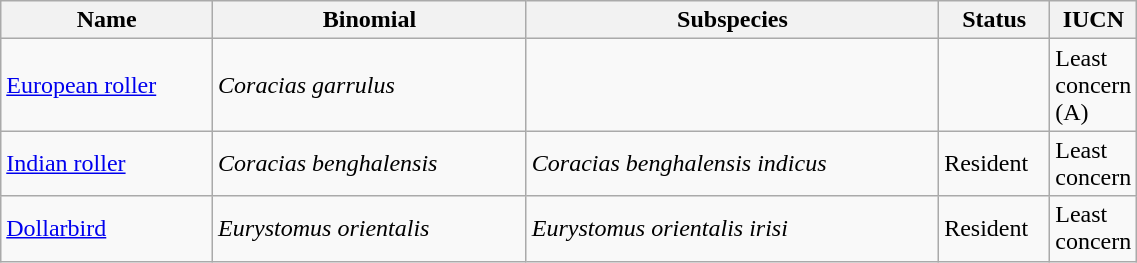<table width=60% class="wikitable">
<tr>
<th width=20%>Name</th>
<th width=30%>Binomial</th>
<th width=40%>Subspecies</th>
<th width=30%>Status</th>
<th width=30%>IUCN</th>
</tr>
<tr>
<td><a href='#'>European roller</a><br></td>
<td><em>Coracias garrulus</em></td>
<td></td>
<td></td>
<td>Least concern<br>(A)</td>
</tr>
<tr>
<td><a href='#'>Indian roller</a><br></td>
<td><em>Coracias benghalensis</em></td>
<td><em>Coracias benghalensis indicus</em></td>
<td>Resident</td>
<td>Least concern</td>
</tr>
<tr>
<td><a href='#'>Dollarbird</a><br></td>
<td><em>Eurystomus orientalis</em></td>
<td><em>Eurystomus orientalis irisi</em></td>
<td>Resident</td>
<td>Least concern</td>
</tr>
</table>
